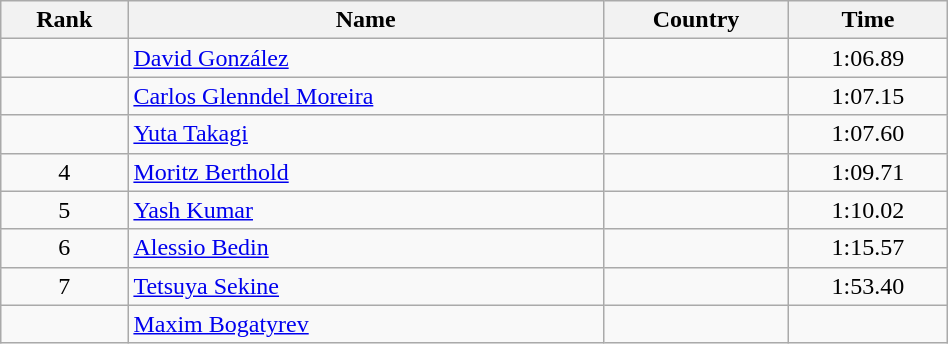<table class="wikitable" style="text-align:center;width: 50%">
<tr>
<th>Rank</th>
<th>Name</th>
<th>Country</th>
<th>Time</th>
</tr>
<tr>
<td></td>
<td align="left"><a href='#'>David González</a></td>
<td align="left"></td>
<td>1:06.89</td>
</tr>
<tr>
<td></td>
<td align="left"><a href='#'>Carlos Glenndel Moreira</a></td>
<td align="left"></td>
<td>1:07.15</td>
</tr>
<tr>
<td></td>
<td align="left"><a href='#'>Yuta Takagi</a></td>
<td align="left"></td>
<td>1:07.60</td>
</tr>
<tr>
<td>4</td>
<td align="left"><a href='#'>Moritz Berthold</a></td>
<td align="left"></td>
<td>1:09.71</td>
</tr>
<tr>
<td>5</td>
<td align="left"><a href='#'>Yash Kumar</a></td>
<td align="left"></td>
<td>1:10.02</td>
</tr>
<tr>
<td>6</td>
<td align="left"><a href='#'>Alessio Bedin</a></td>
<td align="left"></td>
<td>1:15.57</td>
</tr>
<tr>
<td>7</td>
<td align="left"><a href='#'>Tetsuya Sekine</a></td>
<td align="left"></td>
<td>1:53.40</td>
</tr>
<tr>
<td></td>
<td align="left"><a href='#'>Maxim Bogatyrev</a></td>
<td align="left"></td>
<td></td>
</tr>
</table>
